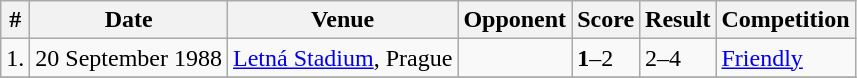<table class="wikitable">
<tr>
<th>#</th>
<th>Date</th>
<th>Venue</th>
<th>Opponent</th>
<th>Score</th>
<th>Result</th>
<th>Competition</th>
</tr>
<tr>
<td>1.</td>
<td>20 September 1988</td>
<td><a href='#'>Letná Stadium</a>, Prague</td>
<td></td>
<td><strong>1</strong>–2</td>
<td>2–4</td>
<td><a href='#'>Friendly</a></td>
</tr>
<tr>
</tr>
</table>
